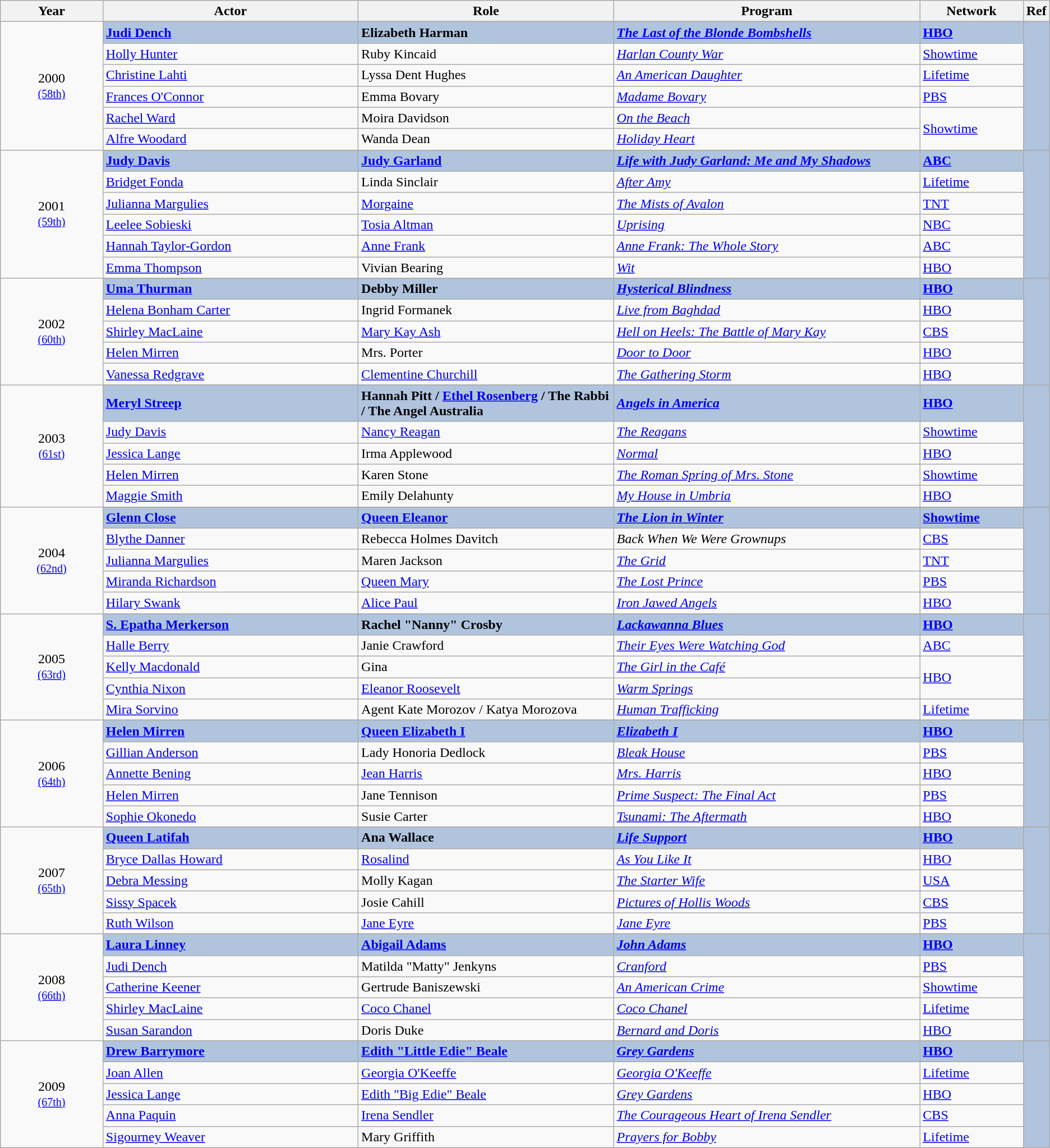<table class="wikitable">
<tr>
<th style="width:10%;">Year</th>
<th style="width:25%;">Actor</th>
<th style="width:25%;">Role</th>
<th style="width:30%;">Program</th>
<th style="width:10%;">Network</th>
<th style="width:5%;">Ref</th>
</tr>
<tr>
<td rowspan="7" style="text-align:center;">2000 <br><small><a href='#'>(58th)</a></small></td>
</tr>
<tr style="background:#B0C4DE;">
<td><strong><a href='#'>Judi Dench</a> </strong></td>
<td><strong>Elizabeth Harman</strong></td>
<td><strong><em><a href='#'>The Last of the Blonde Bombshells</a></em></strong></td>
<td><strong><a href='#'>HBO</a></strong></td>
<td rowspan="6"></td>
</tr>
<tr>
<td><a href='#'>Holly Hunter</a></td>
<td>Ruby Kincaid</td>
<td><em><a href='#'>Harlan County War</a></em></td>
<td><a href='#'>Showtime</a></td>
</tr>
<tr>
<td><a href='#'>Christine Lahti</a></td>
<td>Lyssa Dent Hughes</td>
<td><em><a href='#'>An American Daughter</a></em></td>
<td><a href='#'>Lifetime</a></td>
</tr>
<tr>
<td><a href='#'>Frances O'Connor</a></td>
<td>Emma Bovary</td>
<td><em><a href='#'>Madame Bovary</a></em></td>
<td><a href='#'>PBS</a></td>
</tr>
<tr>
<td><a href='#'>Rachel Ward</a></td>
<td>Moira Davidson</td>
<td><em><a href='#'>On the Beach</a></em></td>
<td rowspan="2"><a href='#'>Showtime</a></td>
</tr>
<tr>
<td><a href='#'>Alfre Woodard</a></td>
<td>Wanda Dean</td>
<td><em><a href='#'>Holiday Heart</a></em></td>
</tr>
<tr>
<td rowspan="7" style="text-align:center;">2001 <br><small><a href='#'>(59th)</a></small></td>
</tr>
<tr style="background:#B0C4DE;">
<td><strong><a href='#'>Judy Davis</a> </strong></td>
<td><strong><a href='#'>Judy Garland</a></strong></td>
<td><strong><em><a href='#'>Life with Judy Garland: Me and My Shadows</a></em></strong></td>
<td><strong><a href='#'>ABC</a></strong></td>
<td rowspan="6"></td>
</tr>
<tr>
<td><a href='#'>Bridget Fonda</a></td>
<td>Linda Sinclair</td>
<td><em><a href='#'>After Amy</a></em></td>
<td><a href='#'>Lifetime</a></td>
</tr>
<tr>
<td><a href='#'>Julianna Margulies</a></td>
<td><a href='#'>Morgaine</a></td>
<td><em><a href='#'>The Mists of Avalon</a></em></td>
<td><a href='#'>TNT</a></td>
</tr>
<tr>
<td><a href='#'>Leelee Sobieski</a></td>
<td><a href='#'>Tosia Altman</a></td>
<td><em><a href='#'>Uprising</a></em></td>
<td><a href='#'>NBC</a></td>
</tr>
<tr>
<td><a href='#'>Hannah Taylor-Gordon</a></td>
<td><a href='#'>Anne Frank</a></td>
<td><em><a href='#'>Anne Frank: The Whole Story</a></em></td>
<td><a href='#'>ABC</a></td>
</tr>
<tr>
<td><a href='#'>Emma Thompson</a></td>
<td>Vivian Bearing</td>
<td><em><a href='#'>Wit</a></em></td>
<td><a href='#'>HBO</a></td>
</tr>
<tr>
<td rowspan="6" style="text-align:center;">2002 <br><small><a href='#'>(60th)</a></small></td>
</tr>
<tr style="background:#B0C4DE;">
<td><strong><a href='#'>Uma Thurman</a> </strong></td>
<td><strong>Debby Miller</strong></td>
<td><strong><em><a href='#'>Hysterical Blindness</a></em></strong></td>
<td><strong><a href='#'>HBO</a></strong></td>
<td rowspan="5"></td>
</tr>
<tr>
<td><a href='#'>Helena Bonham Carter</a></td>
<td>Ingrid Formanek</td>
<td><em><a href='#'>Live from Baghdad</a></em></td>
<td><a href='#'>HBO</a></td>
</tr>
<tr>
<td><a href='#'>Shirley MacLaine</a></td>
<td><a href='#'>Mary Kay Ash</a></td>
<td><em><a href='#'>Hell on Heels: The Battle of Mary Kay</a></em></td>
<td><a href='#'>CBS</a></td>
</tr>
<tr>
<td><a href='#'>Helen Mirren</a></td>
<td>Mrs. Porter</td>
<td><em><a href='#'>Door to Door</a></em></td>
<td><a href='#'>HBO</a></td>
</tr>
<tr>
<td><a href='#'>Vanessa Redgrave</a></td>
<td><a href='#'>Clementine Churchill</a></td>
<td><em><a href='#'>The Gathering Storm</a></em></td>
<td><a href='#'>HBO</a></td>
</tr>
<tr>
<td rowspan="6" style="text-align:center;">2003 <br><small><a href='#'>(61st)</a></small></td>
</tr>
<tr style="background:#B0C4DE;">
<td><strong><a href='#'>Meryl Streep</a> </strong></td>
<td><strong>Hannah Pitt / <a href='#'>Ethel Rosenberg</a> / The Rabbi / The Angel Australia</strong></td>
<td><strong><em><a href='#'>Angels in America</a></em></strong></td>
<td><strong><a href='#'>HBO</a></strong></td>
<td rowspan="5"></td>
</tr>
<tr>
<td><a href='#'>Judy Davis</a></td>
<td><a href='#'>Nancy Reagan</a></td>
<td><em><a href='#'>The Reagans</a></em></td>
<td><a href='#'>Showtime</a></td>
</tr>
<tr>
<td><a href='#'>Jessica Lange</a></td>
<td>Irma Applewood</td>
<td><em><a href='#'>Normal</a></em></td>
<td><a href='#'>HBO</a></td>
</tr>
<tr>
<td><a href='#'>Helen Mirren</a></td>
<td>Karen Stone</td>
<td><em><a href='#'>The Roman Spring of Mrs. Stone</a></em></td>
<td><a href='#'>Showtime</a></td>
</tr>
<tr>
<td><a href='#'>Maggie Smith</a></td>
<td>Emily Delahunty</td>
<td><em><a href='#'>My House in Umbria</a></em></td>
<td><a href='#'>HBO</a></td>
</tr>
<tr>
<td rowspan="6" style="text-align:center;">2004 <br><small><a href='#'>(62nd)</a></small></td>
</tr>
<tr style="background:#B0C4DE;">
<td><strong><a href='#'>Glenn Close</a> </strong></td>
<td><strong><a href='#'>Queen Eleanor</a></strong></td>
<td><strong><em><a href='#'>The Lion in Winter</a></em></strong></td>
<td><strong><a href='#'>Showtime</a></strong></td>
<td rowspan="5"></td>
</tr>
<tr>
<td><a href='#'>Blythe Danner</a></td>
<td>Rebecca Holmes Davitch</td>
<td><em>Back When We Were Grownups</em></td>
<td><a href='#'>CBS</a></td>
</tr>
<tr>
<td><a href='#'>Julianna Margulies</a></td>
<td>Maren Jackson</td>
<td><em><a href='#'>The Grid</a></em></td>
<td><a href='#'>TNT</a></td>
</tr>
<tr>
<td><a href='#'>Miranda Richardson</a></td>
<td><a href='#'>Queen Mary</a></td>
<td><em><a href='#'>The Lost Prince</a></em></td>
<td><a href='#'>PBS</a></td>
</tr>
<tr>
<td><a href='#'>Hilary Swank</a></td>
<td><a href='#'>Alice Paul</a></td>
<td><em><a href='#'>Iron Jawed Angels</a></em></td>
<td><a href='#'>HBO</a></td>
</tr>
<tr>
<td rowspan="6" style="text-align:center;">2005 <br><small><a href='#'>(63rd)</a></small></td>
</tr>
<tr style="background:#B0C4DE;">
<td><strong><a href='#'>S. Epatha Merkerson</a> </strong></td>
<td><strong>Rachel "Nanny" Crosby</strong></td>
<td><strong><em><a href='#'>Lackawanna Blues</a></em></strong></td>
<td><strong><a href='#'>HBO</a></strong></td>
<td rowspan="5"></td>
</tr>
<tr>
<td><a href='#'>Halle Berry</a></td>
<td>Janie Crawford</td>
<td><em><a href='#'>Their Eyes Were Watching God</a></em></td>
<td><a href='#'>ABC</a></td>
</tr>
<tr>
<td><a href='#'>Kelly Macdonald</a></td>
<td>Gina</td>
<td><em><a href='#'>The Girl in the Café</a></em></td>
<td rowspan="2"><a href='#'>HBO</a></td>
</tr>
<tr>
<td><a href='#'>Cynthia Nixon</a></td>
<td><a href='#'>Eleanor Roosevelt</a></td>
<td><em><a href='#'>Warm Springs</a></em></td>
</tr>
<tr>
<td><a href='#'>Mira Sorvino</a></td>
<td>Agent Kate Morozov / Katya Morozova</td>
<td><em><a href='#'>Human Trafficking</a></em></td>
<td><a href='#'>Lifetime</a></td>
</tr>
<tr>
<td rowspan="6" style="text-align:center;">2006 <br><small><a href='#'>(64th)</a></small></td>
</tr>
<tr style="background:#B0C4DE;">
<td><strong><a href='#'>Helen Mirren</a> </strong></td>
<td><strong><a href='#'>Queen Elizabeth I</a></strong></td>
<td><strong><em><a href='#'>Elizabeth I</a></em></strong></td>
<td><strong><a href='#'>HBO</a></strong></td>
<td rowspan="5"></td>
</tr>
<tr>
<td><a href='#'>Gillian Anderson</a></td>
<td>Lady Honoria Dedlock</td>
<td><em><a href='#'>Bleak House</a></em></td>
<td><a href='#'>PBS</a></td>
</tr>
<tr>
<td><a href='#'>Annette Bening</a></td>
<td><a href='#'>Jean Harris</a></td>
<td><em><a href='#'>Mrs. Harris</a></em></td>
<td><a href='#'>HBO</a></td>
</tr>
<tr>
<td><a href='#'>Helen Mirren</a></td>
<td>Jane Tennison</td>
<td><em><a href='#'>Prime Suspect: The Final Act</a></em></td>
<td><a href='#'>PBS</a></td>
</tr>
<tr>
<td><a href='#'>Sophie Okonedo</a></td>
<td>Susie Carter</td>
<td><em><a href='#'>Tsunami: The Aftermath</a></em></td>
<td><a href='#'>HBO</a></td>
</tr>
<tr>
<td rowspan="6" style="text-align:center;">2007 <br><small><a href='#'>(65th)</a></small></td>
</tr>
<tr style="background:#B0C4DE;">
<td><strong><a href='#'>Queen Latifah</a> </strong></td>
<td><strong>Ana Wallace</strong></td>
<td><strong><em><a href='#'>Life Support</a></em></strong></td>
<td><strong><a href='#'>HBO</a></strong></td>
<td rowspan="5"></td>
</tr>
<tr>
<td><a href='#'>Bryce Dallas Howard</a></td>
<td><a href='#'>Rosalind</a></td>
<td><em><a href='#'>As You Like It</a></em></td>
<td><a href='#'>HBO</a></td>
</tr>
<tr>
<td><a href='#'>Debra Messing</a></td>
<td>Molly Kagan</td>
<td><em><a href='#'>The Starter Wife</a></em></td>
<td><a href='#'>USA</a></td>
</tr>
<tr>
<td><a href='#'>Sissy Spacek</a></td>
<td>Josie Cahill</td>
<td><em><a href='#'>Pictures of Hollis Woods</a></em></td>
<td><a href='#'>CBS</a></td>
</tr>
<tr>
<td><a href='#'>Ruth Wilson</a></td>
<td><a href='#'>Jane Eyre</a></td>
<td><em><a href='#'>Jane Eyre</a></em></td>
<td><a href='#'>PBS</a></td>
</tr>
<tr>
<td rowspan="6" style="text-align:center;">2008 <br><small><a href='#'>(66th)</a></small></td>
</tr>
<tr style="background:#B0C4DE;">
<td><strong><a href='#'>Laura Linney</a> </strong></td>
<td><strong><a href='#'>Abigail Adams</a></strong></td>
<td><strong><em><a href='#'>John Adams</a></em></strong></td>
<td><strong><a href='#'>HBO</a></strong></td>
<td rowspan="5"></td>
</tr>
<tr>
<td><a href='#'>Judi Dench</a></td>
<td>Matilda "Matty" Jenkyns</td>
<td><em><a href='#'>Cranford</a></em></td>
<td><a href='#'>PBS</a></td>
</tr>
<tr>
<td><a href='#'>Catherine Keener</a></td>
<td>Gertrude Baniszewski</td>
<td><em><a href='#'>An American Crime</a></em></td>
<td><a href='#'>Showtime</a></td>
</tr>
<tr>
<td><a href='#'>Shirley MacLaine</a></td>
<td><a href='#'>Coco Chanel</a></td>
<td><em><a href='#'>Coco Chanel</a></em></td>
<td><a href='#'>Lifetime</a></td>
</tr>
<tr>
<td><a href='#'>Susan Sarandon</a></td>
<td>Doris Duke</td>
<td><em><a href='#'>Bernard and Doris</a></em></td>
<td><a href='#'>HBO</a></td>
</tr>
<tr>
<td rowspan="6" style="text-align:center;">2009 <br><small><a href='#'>(67th)</a></small></td>
</tr>
<tr style="background:#B0C4DE;">
<td><strong><a href='#'>Drew Barrymore</a> </strong></td>
<td><strong><a href='#'>Edith "Little Edie" Beale</a></strong></td>
<td><strong><em><a href='#'>Grey Gardens</a></em></strong></td>
<td><strong><a href='#'>HBO</a></strong></td>
<td rowspan="5"></td>
</tr>
<tr>
<td><a href='#'>Joan Allen</a></td>
<td><a href='#'>Georgia O'Keeffe</a></td>
<td><em><a href='#'>Georgia O'Keeffe</a></em></td>
<td><a href='#'>Lifetime</a></td>
</tr>
<tr>
<td><a href='#'>Jessica Lange</a></td>
<td><a href='#'>Edith "Big Edie" Beale</a></td>
<td><em><a href='#'>Grey Gardens</a></em></td>
<td><a href='#'>HBO</a></td>
</tr>
<tr>
<td><a href='#'>Anna Paquin</a></td>
<td><a href='#'>Irena Sendler</a></td>
<td><em><a href='#'>The Courageous Heart of Irena Sendler</a></em></td>
<td><a href='#'>CBS</a></td>
</tr>
<tr>
<td><a href='#'>Sigourney Weaver</a></td>
<td>Mary Griffith</td>
<td><em><a href='#'>Prayers for Bobby</a></em></td>
<td><a href='#'>Lifetime</a></td>
</tr>
</table>
